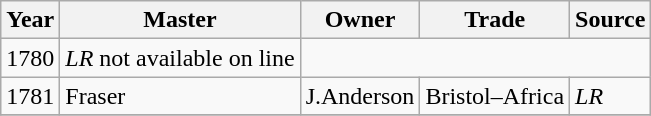<table class=" wikitable">
<tr>
<th>Year</th>
<th>Master</th>
<th>Owner</th>
<th>Trade</th>
<th>Source</th>
</tr>
<tr>
<td>1780</td>
<td><em>LR</em> not available on line</td>
</tr>
<tr>
<td>1781</td>
<td>Fraser</td>
<td>J.Anderson</td>
<td>Bristol–Africa</td>
<td><em>LR</em></td>
</tr>
<tr>
</tr>
</table>
